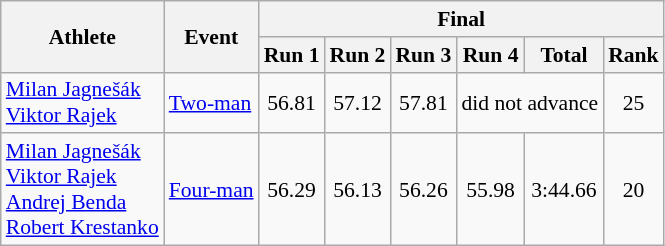<table class="wikitable" style="font-size:90%">
<tr>
<th rowspan="2">Athlete</th>
<th rowspan="2">Event</th>
<th colspan="6">Final</th>
</tr>
<tr>
<th>Run 1</th>
<th>Run 2</th>
<th>Run 3</th>
<th>Run 4</th>
<th>Total</th>
<th>Rank</th>
</tr>
<tr>
<td><a href='#'>Milan Jagnešák</a><br><a href='#'>Viktor Rajek</a></td>
<td><a href='#'>Two-man</a></td>
<td align="center">56.81</td>
<td align="center">57.12</td>
<td align="center">57.81</td>
<td colspan=2 align="center">did not advance</td>
<td align="center">25</td>
</tr>
<tr>
<td><a href='#'>Milan Jagnešák</a><br><a href='#'>Viktor Rajek</a><br><a href='#'>Andrej Benda</a><br><a href='#'>Robert Krestanko</a></td>
<td><a href='#'>Four-man</a></td>
<td align="center">56.29</td>
<td align="center">56.13</td>
<td align="center">56.26</td>
<td align="center">55.98</td>
<td align="center">3:44.66</td>
<td align="center">20</td>
</tr>
</table>
